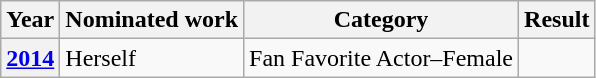<table class="wikitable plainrowheaders">
<tr>
<th scope="col">Year</th>
<th scope="col">Nominated work</th>
<th scope="col">Category</th>
<th scope="col">Result</th>
</tr>
<tr>
<th scope="row" style="text-align:center;"><a href='#'>2014</a></th>
<td>Herself</td>
<td>Fan Favorite Actor–Female</td>
<td></td>
</tr>
</table>
